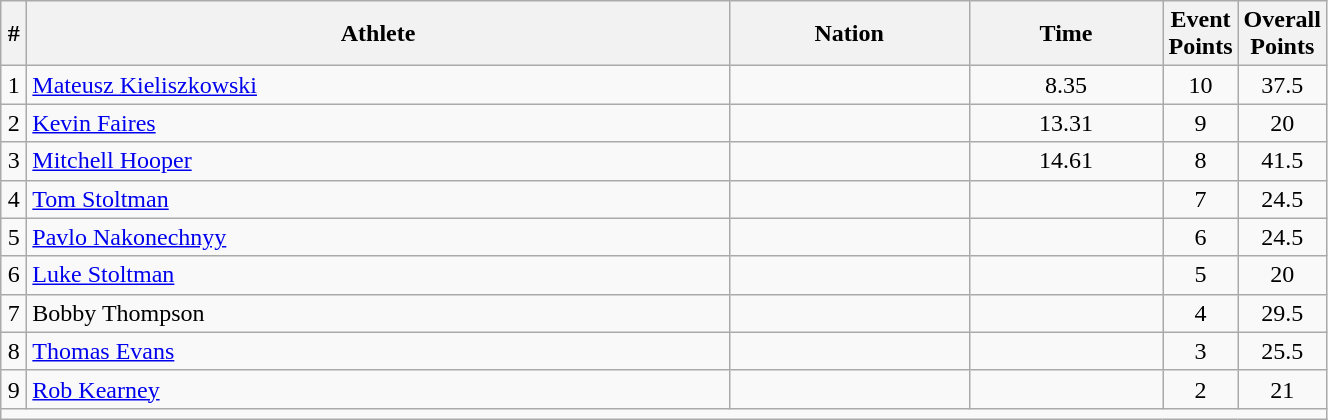<table class="wikitable sortable" style="text-align:center;width: 70%;">
<tr>
<th scope="col" style="width: 10px;">#</th>
<th scope="col">Athlete</th>
<th scope="col">Nation</th>
<th scope="col">Time</th>
<th scope="col" style="width: 10px;">Event Points</th>
<th scope="col" style="width: 10px;">Overall Points</th>
</tr>
<tr>
<td>1</td>
<td align=left><a href='#'>Mateusz Kieliszkowski</a></td>
<td align=left></td>
<td>8.35</td>
<td>10</td>
<td>37.5</td>
</tr>
<tr>
<td>2</td>
<td align=left><a href='#'>Kevin Faires</a></td>
<td align=left></td>
<td>13.31</td>
<td>9</td>
<td>20</td>
</tr>
<tr>
<td>3</td>
<td align=left><a href='#'>Mitchell Hooper</a></td>
<td align=left></td>
<td>14.61</td>
<td>8</td>
<td>41.5</td>
</tr>
<tr>
<td>4</td>
<td align=left><a href='#'>Tom Stoltman</a></td>
<td align=left></td>
<td></td>
<td>7</td>
<td>24.5</td>
</tr>
<tr>
<td>5</td>
<td align=left><a href='#'>Pavlo Nakonechnyy</a></td>
<td align=left></td>
<td></td>
<td>6</td>
<td>24.5</td>
</tr>
<tr>
<td>6</td>
<td align=left><a href='#'>Luke Stoltman</a></td>
<td align=left></td>
<td></td>
<td>5</td>
<td>20</td>
</tr>
<tr>
<td>7</td>
<td align=left>Bobby Thompson</td>
<td align=left></td>
<td></td>
<td>4</td>
<td>29.5</td>
</tr>
<tr>
<td>8</td>
<td align=left><a href='#'>Thomas Evans</a></td>
<td align=left></td>
<td></td>
<td>3</td>
<td>25.5</td>
</tr>
<tr>
<td>9</td>
<td align=left><a href='#'>Rob Kearney</a></td>
<td align=left></td>
<td></td>
<td>2</td>
<td>21</td>
</tr>
<tr class="sortbottom">
<td colspan="6"></td>
</tr>
</table>
